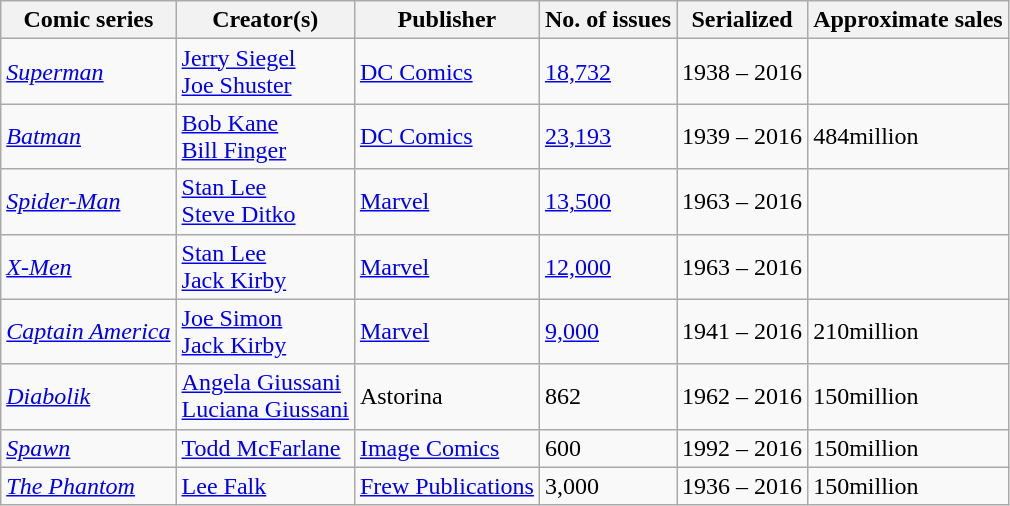<table class="wikitable sortable">
<tr ">
<th>Comic series</th>
<th>Creator(s)</th>
<th>Publisher</th>
<th>No. of issues</th>
<th>Serialized</th>
<th>Approximate sales</th>
</tr>
<tr>
<td><em><a href='#'>Superman</a></em></td>
<td><a href='#'>Jerry Siegel</a><br> <a href='#'>Joe Shuster</a></td>
<td><a href='#'>DC Comics</a></td>
<td><a href='#'>18,732</a></td>
<td>1938 – 2016</td>
<td></td>
</tr>
<tr>
<td><em><a href='#'>Batman</a></em></td>
<td><a href='#'>Bob Kane</a><br><a href='#'>Bill Finger</a></td>
<td><a href='#'>DC Comics</a></td>
<td><a href='#'>23,193</a></td>
<td>1939 – 2016</td>
<td>484million</td>
</tr>
<tr>
<td><em><a href='#'>Spider-Man</a></em></td>
<td><a href='#'>Stan Lee</a><br><a href='#'>Steve Ditko</a></td>
<td><a href='#'>Marvel</a></td>
<td><a href='#'>13,500</a></td>
<td>1963 – 2016</td>
<td></td>
</tr>
<tr>
<td><em><a href='#'>X-Men</a></em></td>
<td><a href='#'>Stan Lee</a><br><a href='#'>Jack Kirby</a></td>
<td><a href='#'>Marvel</a></td>
<td><a href='#'>12,000</a></td>
<td>1963 – 2016</td>
<td></td>
</tr>
<tr>
<td><em><a href='#'>Captain America</a></em></td>
<td><a href='#'>Joe Simon</a><br><a href='#'>Jack Kirby</a></td>
<td><a href='#'>Marvel</a></td>
<td><a href='#'>9,000</a></td>
<td>1941 – 2016</td>
<td>210million</td>
</tr>
<tr>
<td><em><a href='#'>Diabolik</a></em></td>
<td><a href='#'>Angela Giussani</a><br><a href='#'>Luciana Giussani</a></td>
<td>Astorina</td>
<td>862</td>
<td>1962 – 2016</td>
<td>150million</td>
</tr>
<tr>
<td><em><a href='#'>Spawn</a></em></td>
<td><a href='#'>Todd McFarlane</a></td>
<td><a href='#'>Image Comics</a></td>
<td>600</td>
<td>1992 – 2016</td>
<td>150million</td>
</tr>
<tr>
<td><em><a href='#'>The Phantom</a></em></td>
<td><a href='#'>Lee Falk</a></td>
<td><a href='#'>Frew Publications</a></td>
<td>3,000</td>
<td>1936 – 2016</td>
<td>150million</td>
</tr>
</table>
